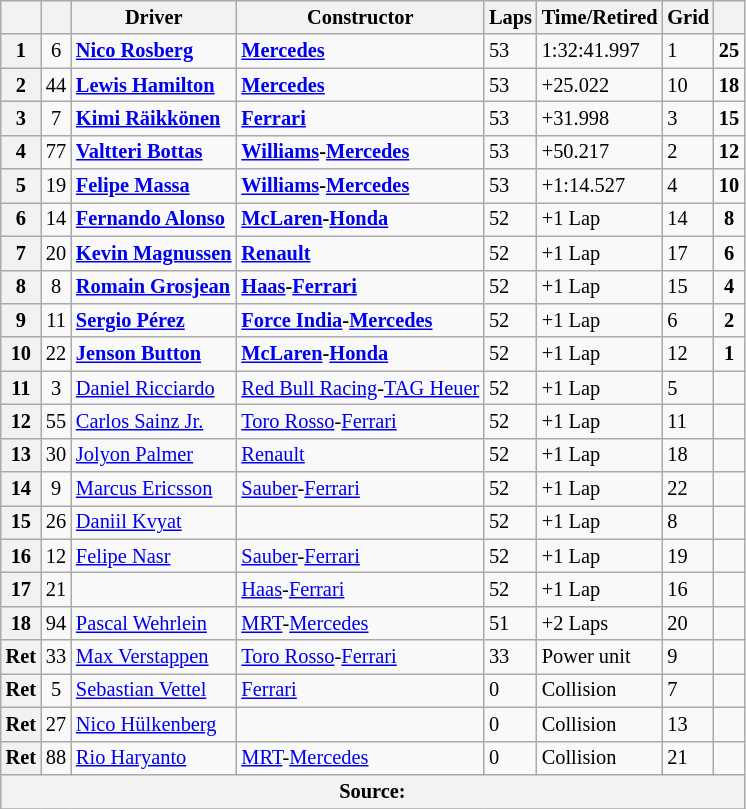<table class="wikitable" style="font-size: 85%;">
<tr>
<th></th>
<th></th>
<th>Driver</th>
<th>Constructor</th>
<th>Laps</th>
<th>Time/Retired</th>
<th>Grid</th>
<th></th>
</tr>
<tr>
<th>1</th>
<td align="center">6</td>
<td> <strong><a href='#'>Nico Rosberg</a></strong></td>
<td><strong><a href='#'>Mercedes</a></strong></td>
<td>53</td>
<td>1:32:41.997</td>
<td>1</td>
<td align="center"><strong>25</strong></td>
</tr>
<tr>
<th>2</th>
<td align="center">44</td>
<td> <strong><a href='#'>Lewis Hamilton</a></strong></td>
<td><strong><a href='#'>Mercedes</a></strong></td>
<td>53</td>
<td>+25.022</td>
<td>10</td>
<td align="center"><strong>18</strong></td>
</tr>
<tr>
<th>3</th>
<td align="center">7</td>
<td> <strong><a href='#'>Kimi Räikkönen</a></strong></td>
<td><strong><a href='#'>Ferrari</a></strong></td>
<td>53</td>
<td>+31.998</td>
<td>3</td>
<td align="center"><strong>15</strong></td>
</tr>
<tr>
<th>4</th>
<td align="center">77</td>
<td> <strong><a href='#'>Valtteri Bottas</a></strong></td>
<td><strong><a href='#'>Williams</a>-<a href='#'>Mercedes</a></strong></td>
<td>53</td>
<td>+50.217</td>
<td>2</td>
<td align="center"><strong>12</strong></td>
</tr>
<tr>
<th>5</th>
<td align="center">19</td>
<td> <strong><a href='#'>Felipe Massa</a></strong></td>
<td><strong><a href='#'>Williams</a>-<a href='#'>Mercedes</a></strong></td>
<td>53</td>
<td>+1:14.527</td>
<td>4</td>
<td align="center"><strong>10</strong></td>
</tr>
<tr>
<th>6</th>
<td align="center">14</td>
<td> <strong><a href='#'>Fernando Alonso</a></strong></td>
<td><strong><a href='#'>McLaren</a>-<a href='#'>Honda</a></strong></td>
<td>52</td>
<td>+1 Lap</td>
<td>14</td>
<td align="center"><strong>8</strong></td>
</tr>
<tr>
<th>7</th>
<td align="center">20</td>
<td> <strong><a href='#'>Kevin Magnussen</a></strong></td>
<td><strong><a href='#'>Renault</a></strong></td>
<td>52</td>
<td>+1 Lap</td>
<td>17</td>
<td align="center"><strong>6</strong></td>
</tr>
<tr>
<th>8</th>
<td align="center">8</td>
<td> <strong><a href='#'>Romain Grosjean</a></strong></td>
<td><strong><a href='#'>Haas</a>-<a href='#'>Ferrari</a></strong></td>
<td>52</td>
<td>+1 Lap</td>
<td>15</td>
<td align="center"><strong>4</strong></td>
</tr>
<tr>
<th>9</th>
<td align="center">11</td>
<td> <strong><a href='#'>Sergio Pérez</a></strong></td>
<td><strong><a href='#'>Force India</a>-<a href='#'>Mercedes</a></strong></td>
<td>52</td>
<td>+1 Lap</td>
<td>6</td>
<td align="center"><strong>2</strong></td>
</tr>
<tr>
<th>10</th>
<td align="center">22</td>
<td> <strong><a href='#'>Jenson Button</a></strong></td>
<td><strong><a href='#'>McLaren</a>-<a href='#'>Honda</a></strong></td>
<td>52</td>
<td>+1 Lap</td>
<td>12</td>
<td align="center"><strong>1</strong></td>
</tr>
<tr>
<th>11</th>
<td align="center">3</td>
<td> <a href='#'>Daniel Ricciardo</a></td>
<td><a href='#'>Red Bull Racing</a>-<a href='#'>TAG Heuer</a></td>
<td>52</td>
<td>+1 Lap</td>
<td>5</td>
<td></td>
</tr>
<tr>
<th>12</th>
<td align="center">55</td>
<td> <a href='#'>Carlos Sainz Jr.</a></td>
<td><a href='#'>Toro Rosso</a>-<a href='#'>Ferrari</a></td>
<td>52</td>
<td>+1 Lap</td>
<td>11</td>
<td></td>
</tr>
<tr>
<th>13</th>
<td align="center">30</td>
<td> <a href='#'>Jolyon Palmer</a></td>
<td><a href='#'>Renault</a></td>
<td>52</td>
<td>+1 Lap</td>
<td>18</td>
<td></td>
</tr>
<tr>
<th>14</th>
<td align="center">9</td>
<td> <a href='#'>Marcus Ericsson</a></td>
<td><a href='#'>Sauber</a>-<a href='#'>Ferrari</a></td>
<td>52</td>
<td>+1 Lap</td>
<td>22</td>
<td></td>
</tr>
<tr>
<th>15</th>
<td align="center">26</td>
<td> <a href='#'>Daniil Kvyat</a></td>
<td></td>
<td>52</td>
<td>+1 Lap</td>
<td>8</td>
<td></td>
</tr>
<tr>
<th>16</th>
<td align="center">12</td>
<td> <a href='#'>Felipe Nasr</a></td>
<td><a href='#'>Sauber</a>-<a href='#'>Ferrari</a></td>
<td>52</td>
<td>+1 Lap</td>
<td>19</td>
<td></td>
</tr>
<tr>
<th>17</th>
<td align="center">21</td>
<td></td>
<td><a href='#'>Haas</a>-<a href='#'>Ferrari</a></td>
<td>52</td>
<td>+1 Lap</td>
<td>16</td>
<td></td>
</tr>
<tr>
<th>18</th>
<td align="center">94</td>
<td> <a href='#'>Pascal Wehrlein</a></td>
<td><a href='#'>MRT</a>-<a href='#'>Mercedes</a></td>
<td>51</td>
<td>+2 Laps</td>
<td>20</td>
<td></td>
</tr>
<tr>
<th style="background-color:#f2f3f4">Ret</th>
<td align="center">33</td>
<td> <a href='#'>Max Verstappen</a></td>
<td><a href='#'>Toro Rosso</a>-<a href='#'>Ferrari</a></td>
<td>33</td>
<td>Power unit</td>
<td>9</td>
<td></td>
</tr>
<tr>
<th style="background-color:#f2f3f4">Ret</th>
<td align="center">5</td>
<td> <a href='#'>Sebastian Vettel</a></td>
<td><a href='#'>Ferrari</a></td>
<td>0</td>
<td>Collision</td>
<td>7</td>
<td></td>
</tr>
<tr>
<th>Ret</th>
<td align="center">27</td>
<td> <a href='#'>Nico Hülkenberg</a></td>
<td></td>
<td>0</td>
<td>Collision</td>
<td>13</td>
<td></td>
</tr>
<tr>
<th>Ret</th>
<td align="center">88</td>
<td> <a href='#'>Rio Haryanto</a></td>
<td><a href='#'>MRT</a>-<a href='#'>Mercedes</a></td>
<td>0</td>
<td>Collision</td>
<td>21</td>
<td></td>
</tr>
<tr>
<th colspan=8>Source:</th>
</tr>
<tr>
</tr>
</table>
